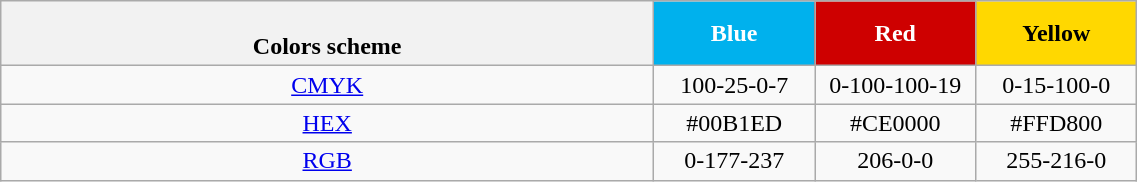<table class=wikitable width=60% style="text-align:center;">
<tr>
<th><br>Colors scheme</th>
<th style="background:#00B1ED; width:100px; color:white;">Blue</th>
<th style="background:#CE0000; width:100px; color:white;">Red</th>
<th style="background:#FFD800; width:100px; color:black;">Yellow</th>
</tr>
<tr>
<td><a href='#'>CMYK</a></td>
<td>100-25-0-7</td>
<td>0-100-100-19</td>
<td>0-15-100-0</td>
</tr>
<tr>
<td><a href='#'>HEX</a></td>
<td>#00B1ED</td>
<td>#CE0000</td>
<td>#FFD800</td>
</tr>
<tr>
<td><a href='#'>RGB</a></td>
<td>0-177-237</td>
<td>206-0-0</td>
<td>255-216-0</td>
</tr>
</table>
